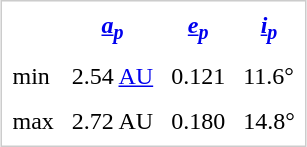<table align="center" style="border:1px solid #CCC; margin-left:15px;" cellpadding="5">
<tr>
<th></th>
<th><em><a href='#'>a<sub>p</sub></a></em></th>
<th><em><a href='#'>e<sub>p</sub></a></em></th>
<th><em><a href='#'>i<sub>p</sub></a></em></th>
</tr>
<tr>
<td>min</td>
<td>2.54 <a href='#'>AU</a></td>
<td>0.121</td>
<td>11.6°</td>
</tr>
<tr>
<td>max</td>
<td>2.72 AU</td>
<td>0.180</td>
<td>14.8°</td>
</tr>
</table>
